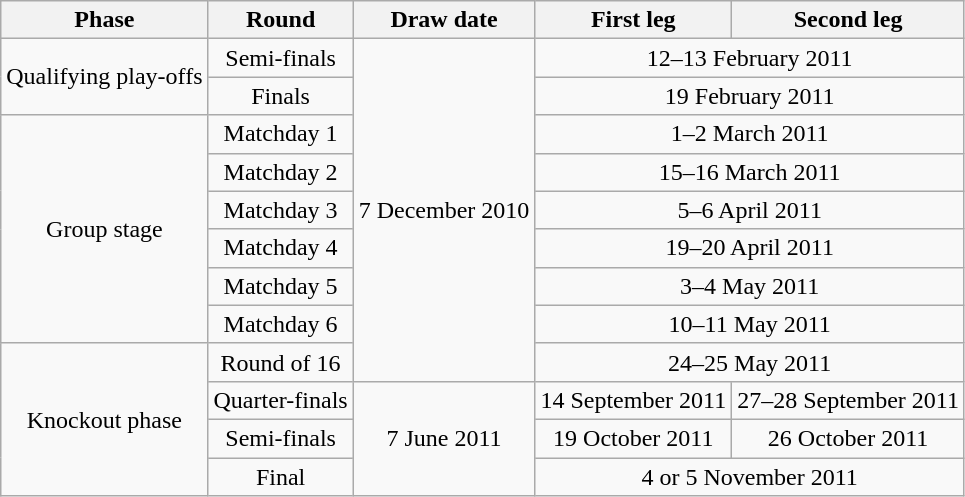<table class="wikitable">
<tr align="center">
<th>Phase</th>
<th>Round</th>
<th>Draw date</th>
<th>First leg</th>
<th>Second leg</th>
</tr>
<tr align="center">
<td rowspan=2>Qualifying play-offs</td>
<td>Semi-finals</td>
<td rowspan=9>7 December 2010</td>
<td colspan=2>12–13 February 2011</td>
</tr>
<tr align="center">
<td>Finals</td>
<td colspan=2>19 February 2011</td>
</tr>
<tr align="center">
<td rowspan=6>Group stage</td>
<td>Matchday 1</td>
<td colspan=2>1–2 March 2011</td>
</tr>
<tr align="center">
<td>Matchday 2</td>
<td colspan=2>15–16 March 2011</td>
</tr>
<tr align="center">
<td>Matchday 3</td>
<td colspan=2>5–6 April 2011</td>
</tr>
<tr align="center">
<td>Matchday 4</td>
<td colspan=2>19–20 April 2011</td>
</tr>
<tr align="center">
<td>Matchday 5</td>
<td colspan=2>3–4 May 2011</td>
</tr>
<tr align="center">
<td>Matchday 6</td>
<td colspan=2>10–11 May 2011</td>
</tr>
<tr align="center">
<td rowspan=4>Knockout phase</td>
<td>Round of 16</td>
<td colspan=2>24–25 May 2011</td>
</tr>
<tr align="center">
<td>Quarter-finals</td>
<td rowspan=3>7 June 2011</td>
<td>14 September 2011</td>
<td>27–28 September 2011</td>
</tr>
<tr align="center">
<td>Semi-finals</td>
<td>19 October 2011</td>
<td>26 October 2011</td>
</tr>
<tr align="center">
<td>Final</td>
<td colspan=2>4 or 5 November 2011</td>
</tr>
</table>
